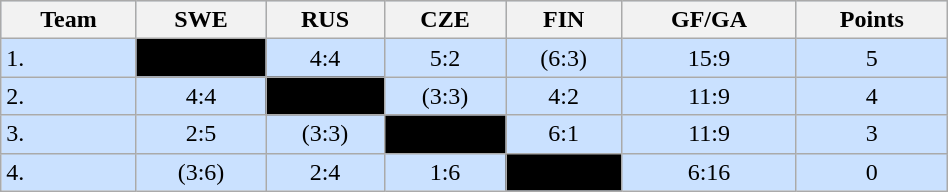<table class="wikitable" bgcolor="#EFEFFF" width="50%">
<tr bgcolor="#BCD2EE">
<th>Team</th>
<th>SWE</th>
<th>RUS</th>
<th>CZE</th>
<th>FIN</th>
<th>GF/GA</th>
<th>Points</th>
</tr>
<tr bgcolor="#CAE1FF" align="center">
<td align="left">1. </td>
<td style="background:#000000;"></td>
<td>4:4</td>
<td>5:2</td>
<td>(6:3)</td>
<td>15:9</td>
<td>5</td>
</tr>
<tr bgcolor="#CAE1FF" align="center">
<td align="left">2. </td>
<td>4:4</td>
<td style="background:#000000;"></td>
<td>(3:3)</td>
<td>4:2</td>
<td>11:9</td>
<td>4</td>
</tr>
<tr bgcolor="#CAE1FF" align="center">
<td align="left">3. </td>
<td>2:5</td>
<td>(3:3)</td>
<td style="background:#000000;"></td>
<td>6:1</td>
<td>11:9</td>
<td>3</td>
</tr>
<tr bgcolor="#CAE1FF" align="center">
<td align="left">4. </td>
<td>(3:6)</td>
<td>2:4</td>
<td>1:6</td>
<td style="background:#000000;"></td>
<td>6:16</td>
<td>0</td>
</tr>
</table>
